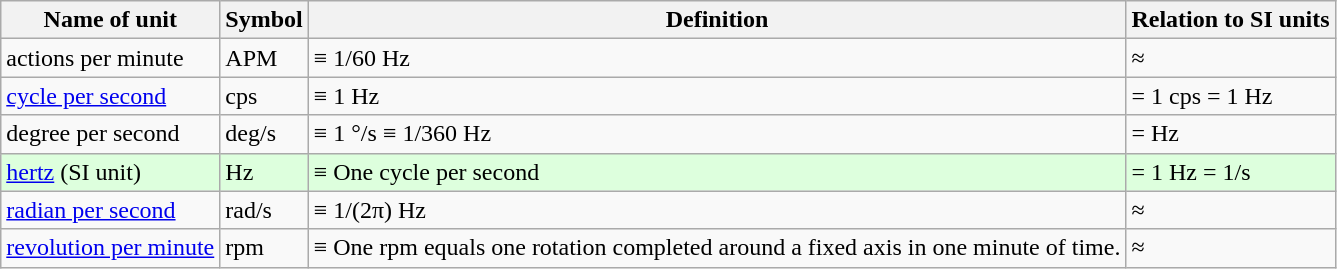<table class="wikitable">
<tr>
<th>Name of unit</th>
<th>Symbol</th>
<th>Definition</th>
<th>Relation to SI units</th>
</tr>
<tr>
<td>actions per minute</td>
<td>APM</td>
<td>≡ 1/60 Hz</td>
<td>≈ </td>
</tr>
<tr>
<td><a href='#'>cycle per second</a></td>
<td>cps</td>
<td>≡ 1 Hz</td>
<td>= 1 cps = 1 Hz</td>
</tr>
<tr>
<td>degree per second</td>
<td>deg/s</td>
<td>≡ 1 °/s ≡ 1/360 Hz</td>
<td>=  Hz</td>
</tr>
<tr style="background:#dfd;">
<td><a href='#'>hertz</a> (SI unit)</td>
<td>Hz</td>
<td>≡ One cycle per second</td>
<td>= 1 Hz = 1/s</td>
</tr>
<tr>
<td><a href='#'>radian per second</a></td>
<td>rad/s</td>
<td>≡ 1/(2π) Hz</td>
<td>≈ </td>
</tr>
<tr>
<td><a href='#'>revolution per minute</a></td>
<td>rpm</td>
<td>≡ One rpm equals one rotation completed around a fixed axis in one minute of time.</td>
<td>≈ </td>
</tr>
</table>
